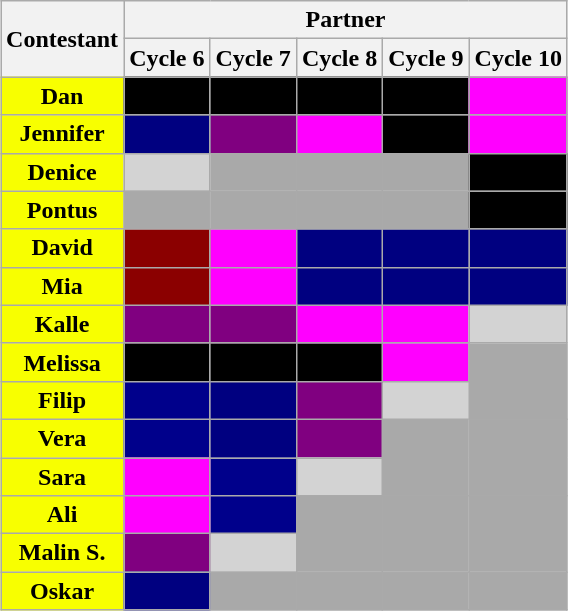<table class="wikitable" style="margin:auto; text-align:center">
<tr>
<th rowspan=2>Contestant</th>
<th colspan=5>Partner</th>
</tr>
<tr>
<th>Cycle 6</th>
<th>Cycle 7</th>
<th>Cycle 8</th>
<th>Cycle 9</th>
<th>Cycle 10</th>
</tr>
<tr>
<td style="background:#F8FF00;"><strong>Dan</strong></td>
<td style="text-align:center; background:black; color:white;"></td>
<td style="text-align:center; background:black; color:white;"></td>
<td style="text-align:center; background:black; color:white;"></td>
<td style="text-align:center; background:black; color:white;"></td>
<td style="text-align:center; background:fuchsia; color:white;"></td>
</tr>
<tr>
<td style="background:#F8FF00;"><strong>Jennifer</strong></td>
<td style="text-align:center; background:navy; color:white;"></td>
<td style="text-align:center; background:purple; color:white;"></td>
<td style="text-align:center; background:fuchsia; color:white;"></td>
<td style="text-align:center; background:black; color:white;"></td>
<td style="text-align:center; background:fuchsia; color:white;"></td>
</tr>
<tr>
<td style="background:#F8FF00;"><strong>Denice</strong></td>
<td style="text-align:center; background:lightgrey;;"></td>
<td bgcolor=darkgrey></td>
<td bgcolor=darkgrey></td>
<td bgcolor=darkgrey></td>
<td style="text-align:center; background:black; color:white;"></td>
</tr>
<tr>
<td style="background:#F8FF00;"><strong>Pontus</strong></td>
<td bgcolor=darkgrey></td>
<td bgcolor=darkgrey></td>
<td bgcolor=darkgrey></td>
<td bgcolor=darkgrey></td>
<td style="text-align:center; background:black; color:white;"></td>
</tr>
<tr>
<td style="background:#F8FF00;"><strong>David</strong></td>
<td style="text-align:center; background:darkred; color:white;"></td>
<td style="text-align:center; background:fuchsia; color:white;"></td>
<td style="text-align:center; background:navy; color:white;"></td>
<td style="text-align:center; background:navy; color:white;"></td>
<td style="text-align:center; background:navy; color:white;"></td>
</tr>
<tr>
<td style="background:#F8FF00;"><strong>Mia</strong></td>
<td style="text-align:center; background:darkred; color:white;"></td>
<td style="text-align:center; background:fuchsia; color:white;"></td>
<td style="text-align:center; background:navy; color:white;"></td>
<td style="text-align:center; background:navy; color:white;"></td>
<td style="text-align:center; background:navy; color:white;"></td>
</tr>
<tr>
<td style="background:#F8FF00;"><strong>Kalle</strong></td>
<td style="text-align:center; background:purple; color:white;"></td>
<td style="text-align:center; background:purple; color:white;"></td>
<td style="text-align:center; background:fuchsia; color:white;"></td>
<td style="text-align:center; background:fuchsia; color:white;"></td>
<td style="text-align:center; background:lightgrey;;"></td>
</tr>
<tr>
<td style="background:#F8FF00;"><strong>Melissa</strong></td>
<td style="text-align:center; background:black; color:white;"></td>
<td style="text-align:center; background:black; color:white;"></td>
<td style="text-align:center; background:black; color:white;"></td>
<td style="text-align:center; background:fuchsia; color:white;"></td>
<td rowspan=2 bgcolor=darkgrey></td>
</tr>
<tr>
<td style="background:#F8FF00;"><strong>Filip</strong></td>
<td style="text-align:center; background:darkblue; color:white;"></td>
<td style="text-align:center; background:navy; color:white;"></td>
<td style="text-align:center; background:purple; color:white;"></td>
<td style="text-align:center; background:lightgrey;;"></td>
</tr>
<tr>
<td style="background:#F8FF00;"><strong>Vera</strong></td>
<td style="text-align:center; background:darkblue; color:white;"></td>
<td style="text-align:center; background:navy; color:white;"></td>
<td style="text-align:center; background:purple; color:white;"></td>
<td rowspan=2 bgcolor=darkgrey></td>
<td rowspan=2 bgcolor=darkgrey></td>
</tr>
<tr>
<td style="background:#F8FF00;"><strong>Sara</strong></td>
<td style="text-align:center; background:fuchsia; color:white;"></td>
<td style="text-align:center; background:darkblue; color:white;"></td>
<td style="text-align:center; background:lightgrey;;"></td>
</tr>
<tr>
<td style="background:#F8FF00;"><strong>Ali</strong></td>
<td style="text-align:center; background:fuchsia; color:white;"></td>
<td style="text-align:center; background:darkblue; color:white;"></td>
<td rowspan=2 bgcolor=darkgrey></td>
<td rowspan=2 bgcolor=darkgrey></td>
<td rowspan=2 bgcolor=darkgrey></td>
</tr>
<tr>
<td style="background:#F8FF00;"><strong>Malin S.</strong></td>
<td style="text-align:center; background:purple; color:white;"></td>
<td style="text-align:center; background:lightgrey;;"></td>
</tr>
<tr>
<td style="background:#F8FF00;"><strong>Oskar</strong></td>
<td style="text-align:center; background:navy; color:white;"></td>
<td bgcolor=darkgrey></td>
<td bgcolor=darkgrey></td>
<td bgcolor=darkgrey></td>
<td bgcolor=darkgrey></td>
</tr>
</table>
